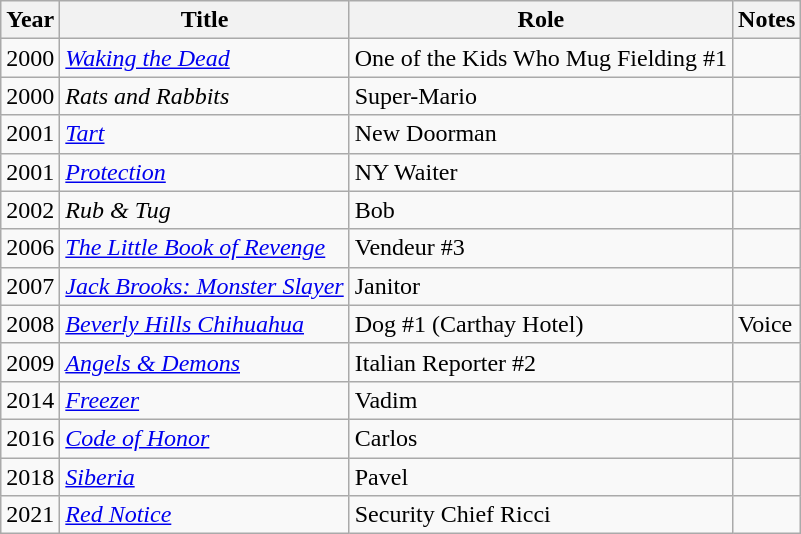<table class="wikitable sortable">
<tr>
<th>Year</th>
<th>Title</th>
<th>Role</th>
<th>Notes</th>
</tr>
<tr>
<td>2000</td>
<td><em><a href='#'>Waking the Dead</a></em></td>
<td>One of the Kids Who Mug Fielding #1</td>
<td></td>
</tr>
<tr>
<td>2000</td>
<td><em>Rats and Rabbits</em></td>
<td>Super-Mario</td>
<td></td>
</tr>
<tr>
<td>2001</td>
<td><em><a href='#'>Tart</a></em></td>
<td>New Doorman</td>
<td></td>
</tr>
<tr>
<td>2001</td>
<td><em><a href='#'>Protection</a></em></td>
<td>NY Waiter</td>
<td></td>
</tr>
<tr>
<td>2002</td>
<td><em>Rub & Tug</em></td>
<td>Bob</td>
<td></td>
</tr>
<tr>
<td>2006</td>
<td><em><a href='#'>The Little Book of Revenge</a></em></td>
<td>Vendeur #3</td>
<td></td>
</tr>
<tr>
<td>2007</td>
<td><em><a href='#'>Jack Brooks: Monster Slayer</a></em></td>
<td>Janitor</td>
<td></td>
</tr>
<tr>
<td>2008</td>
<td><em><a href='#'>Beverly Hills Chihuahua</a></em></td>
<td>Dog #1 (Carthay Hotel)</td>
<td>Voice</td>
</tr>
<tr>
<td>2009</td>
<td><em><a href='#'>Angels & Demons</a></em></td>
<td>Italian Reporter #2</td>
<td></td>
</tr>
<tr>
<td>2014</td>
<td><em><a href='#'>Freezer</a></em></td>
<td>Vadim</td>
<td></td>
</tr>
<tr>
<td>2016</td>
<td><em><a href='#'>Code of Honor</a></em></td>
<td>Carlos</td>
<td></td>
</tr>
<tr>
<td>2018</td>
<td><em><a href='#'>Siberia</a></em></td>
<td>Pavel</td>
<td></td>
</tr>
<tr>
<td>2021</td>
<td><em><a href='#'>Red Notice</a></em></td>
<td>Security Chief Ricci</td>
<td></td>
</tr>
</table>
